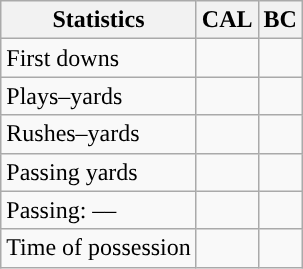<table class="wikitable" style="float:left">
<tr>
<th>Statistics</th>
<th>CAL</th>
<th>BC</th>
</tr>
<tr>
<td>First downs</td>
<td></td>
<td></td>
</tr>
<tr>
<td>Plays–yards</td>
<td></td>
<td></td>
</tr>
<tr>
<td>Rushes–yards</td>
<td></td>
<td></td>
</tr>
<tr>
<td>Passing yards</td>
<td></td>
<td></td>
</tr>
<tr>
<td>Passing: ––</td>
<td></td>
<td></td>
</tr>
<tr>
<td>Time of possession</td>
<td></td>
<td></td>
</tr>
</table>
